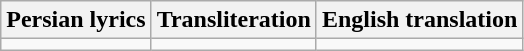<table class="wikitable" rules="cols">
<tr>
<th>Persian lyrics</th>
<th>Transliteration</th>
<th>English translation</th>
</tr>
<tr>
<td></td>
<td></td>
<td></td>
</tr>
</table>
